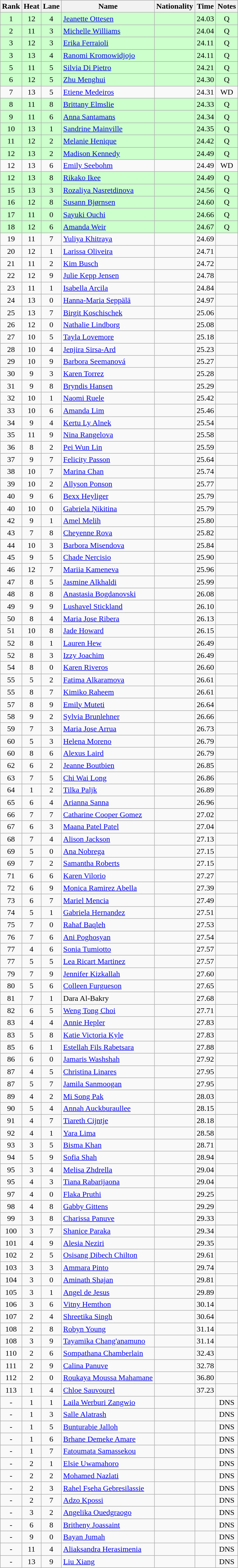<table class="wikitable sortable" style="text-align:center">
<tr>
<th>Rank</th>
<th>Heat</th>
<th>Lane</th>
<th>Name</th>
<th>Nationality</th>
<th>Time</th>
<th>Notes</th>
</tr>
<tr bgcolor=ccffcc>
<td>1</td>
<td>12</td>
<td>4</td>
<td align=left><a href='#'>Jeanette Ottesen</a></td>
<td align=left></td>
<td>24.03</td>
<td>Q</td>
</tr>
<tr bgcolor=ccffcc>
<td>2</td>
<td>11</td>
<td>3</td>
<td align=left><a href='#'>Michelle Williams</a></td>
<td align=left></td>
<td>24.04</td>
<td>Q</td>
</tr>
<tr bgcolor=ccffcc>
<td>3</td>
<td>12</td>
<td>3</td>
<td align=left><a href='#'>Erika Ferraioli</a></td>
<td align=left></td>
<td>24.11</td>
<td>Q</td>
</tr>
<tr bgcolor=ccffcc>
<td>3</td>
<td>13</td>
<td>4</td>
<td align=left><a href='#'>Ranomi Kromowidjojo</a></td>
<td align=left></td>
<td>24.11</td>
<td>Q</td>
</tr>
<tr bgcolor=ccffcc>
<td>5</td>
<td>11</td>
<td>5</td>
<td align=left><a href='#'>Silvia Di Pietro</a></td>
<td align=left></td>
<td>24.21</td>
<td>Q</td>
</tr>
<tr bgcolor=ccffcc>
<td>6</td>
<td>12</td>
<td>5</td>
<td align=left><a href='#'>Zhu Menghui</a></td>
<td align=left></td>
<td>24.30</td>
<td>Q</td>
</tr>
<tr>
<td>7</td>
<td>13</td>
<td>5</td>
<td align=left><a href='#'>Etiene Medeiros</a></td>
<td align=left></td>
<td>24.31</td>
<td>WD</td>
</tr>
<tr bgcolor=ccffcc>
<td>8</td>
<td>11</td>
<td>8</td>
<td align=left><a href='#'>Brittany Elmslie</a></td>
<td align=left></td>
<td>24.33</td>
<td>Q</td>
</tr>
<tr bgcolor=ccffcc>
<td>9</td>
<td>11</td>
<td>6</td>
<td align=left><a href='#'>Anna Santamans</a></td>
<td align=left></td>
<td>24.34</td>
<td>Q</td>
</tr>
<tr bgcolor=ccffcc>
<td>10</td>
<td>13</td>
<td>1</td>
<td align=left><a href='#'>Sandrine Mainville</a></td>
<td align=left></td>
<td>24.35</td>
<td>Q</td>
</tr>
<tr bgcolor=ccffcc>
<td>11</td>
<td>12</td>
<td>2</td>
<td align=left><a href='#'>Melanie Henique</a></td>
<td align=left></td>
<td>24.42</td>
<td>Q</td>
</tr>
<tr bgcolor=ccffcc>
<td>12</td>
<td>13</td>
<td>2</td>
<td align=left><a href='#'>Madison Kennedy</a></td>
<td align=left></td>
<td>24.49</td>
<td>Q</td>
</tr>
<tr>
<td>12</td>
<td>13</td>
<td>6</td>
<td align=left><a href='#'>Emily Seebohm</a></td>
<td align=left></td>
<td>24.49</td>
<td>WD</td>
</tr>
<tr bgcolor=ccffcc>
<td>12</td>
<td>13</td>
<td>8</td>
<td align=left><a href='#'>Rikako Ikee</a></td>
<td align=left></td>
<td>24.49</td>
<td>Q</td>
</tr>
<tr bgcolor=ccffcc>
<td>15</td>
<td>13</td>
<td>3</td>
<td align=left><a href='#'>Rozaliya Nasretdinova</a></td>
<td align=left></td>
<td>24.56</td>
<td>Q</td>
</tr>
<tr bgcolor=ccffcc>
<td>16</td>
<td>12</td>
<td>8</td>
<td align=left><a href='#'>Susann Bjørnsen</a></td>
<td align=left></td>
<td>24.60</td>
<td>Q</td>
</tr>
<tr bgcolor=ccffcc>
<td>17</td>
<td>11</td>
<td>0</td>
<td align=left><a href='#'>Sayuki Ouchi</a></td>
<td align=left></td>
<td>24.66</td>
<td>Q</td>
</tr>
<tr bgcolor=ccffcc>
<td>18</td>
<td>12</td>
<td>6</td>
<td align=left><a href='#'>Amanda Weir</a></td>
<td align=left></td>
<td>24.67</td>
<td>Q</td>
</tr>
<tr>
<td>19</td>
<td>11</td>
<td>7</td>
<td align=left><a href='#'>Yuliya Khitraya</a></td>
<td align=left></td>
<td>24.69</td>
<td></td>
</tr>
<tr>
<td>20</td>
<td>12</td>
<td>1</td>
<td align=left><a href='#'>Larissa Oliveira</a></td>
<td align=left></td>
<td>24.71</td>
<td></td>
</tr>
<tr>
<td>21</td>
<td>11</td>
<td>2</td>
<td align=left><a href='#'>Kim Busch</a></td>
<td align=left></td>
<td>24.72</td>
<td></td>
</tr>
<tr>
<td>22</td>
<td>12</td>
<td>9</td>
<td align=left><a href='#'>Julie Kepp Jensen</a></td>
<td align=left></td>
<td>24.78</td>
<td></td>
</tr>
<tr>
<td>23</td>
<td>11</td>
<td>1</td>
<td align=left><a href='#'>Isabella Arcila</a></td>
<td align=left></td>
<td>24.84</td>
<td></td>
</tr>
<tr>
<td>24</td>
<td>13</td>
<td>0</td>
<td align=left><a href='#'>Hanna-Maria Seppälä</a></td>
<td align=left></td>
<td>24.97</td>
<td></td>
</tr>
<tr>
<td>25</td>
<td>13</td>
<td>7</td>
<td align=left><a href='#'>Birgit Koschischek</a></td>
<td align=left></td>
<td>25.06</td>
<td></td>
</tr>
<tr>
<td>26</td>
<td>12</td>
<td>0</td>
<td align=left><a href='#'>Nathalie Lindborg</a></td>
<td align=left></td>
<td>25.08</td>
<td></td>
</tr>
<tr>
<td>27</td>
<td>10</td>
<td>5</td>
<td align=left><a href='#'>Tayla Lovemore</a></td>
<td align=left></td>
<td>25.18</td>
<td></td>
</tr>
<tr>
<td>28</td>
<td>10</td>
<td>4</td>
<td align=left><a href='#'>Jenjira Sirsa-Ard</a></td>
<td align=left></td>
<td>25.23</td>
<td></td>
</tr>
<tr>
<td>29</td>
<td>10</td>
<td>9</td>
<td align=left><a href='#'>Barbora Seemanová</a></td>
<td align=left></td>
<td>25.27</td>
<td></td>
</tr>
<tr>
<td>30</td>
<td>9</td>
<td>3</td>
<td align=left><a href='#'>Karen Torrez</a></td>
<td align=left></td>
<td>25.28</td>
<td></td>
</tr>
<tr>
<td>31</td>
<td>9</td>
<td>8</td>
<td align=left><a href='#'>Bryndis Hansen</a></td>
<td align=left></td>
<td>25.29</td>
<td></td>
</tr>
<tr>
<td>32</td>
<td>10</td>
<td>1</td>
<td align=left><a href='#'>Naomi Ruele</a></td>
<td align=left></td>
<td>25.42</td>
<td></td>
</tr>
<tr>
<td>33</td>
<td>10</td>
<td>6</td>
<td align=left><a href='#'>Amanda Lim</a></td>
<td align=left></td>
<td>25.46</td>
<td></td>
</tr>
<tr>
<td>34</td>
<td>9</td>
<td>4</td>
<td align=left><a href='#'>Kertu Ly Alnek</a></td>
<td align=left></td>
<td>25.54</td>
<td></td>
</tr>
<tr>
<td>35</td>
<td>11</td>
<td>9</td>
<td align=left><a href='#'>Nina Rangelova</a></td>
<td align=left></td>
<td>25.58</td>
<td></td>
</tr>
<tr>
<td>36</td>
<td>8</td>
<td>2</td>
<td align=left><a href='#'>Pei Wun Lin</a></td>
<td align=left></td>
<td>25.59</td>
<td></td>
</tr>
<tr>
<td>37</td>
<td>9</td>
<td>7</td>
<td align=left><a href='#'>Felicity Passon</a></td>
<td align=left></td>
<td>25.64</td>
<td></td>
</tr>
<tr>
<td>38</td>
<td>10</td>
<td>7</td>
<td align=left><a href='#'>Marina Chan</a></td>
<td align=left></td>
<td>25.74</td>
<td></td>
</tr>
<tr>
<td>39</td>
<td>10</td>
<td>2</td>
<td align=left><a href='#'>Allyson Ponson</a></td>
<td align=left></td>
<td>25.77</td>
<td></td>
</tr>
<tr>
<td>40</td>
<td>9</td>
<td>6</td>
<td align=left><a href='#'>Bexx Heyliger</a></td>
<td align=left></td>
<td>25.79</td>
<td></td>
</tr>
<tr>
<td>40</td>
<td>10</td>
<td>0</td>
<td align=left><a href='#'>Gabriela Ņikitina</a></td>
<td align=left></td>
<td>25.79</td>
<td></td>
</tr>
<tr>
<td>42</td>
<td>9</td>
<td>1</td>
<td align=left><a href='#'>Amel Melih</a></td>
<td align=left></td>
<td>25.80</td>
<td></td>
</tr>
<tr>
<td>43</td>
<td>7</td>
<td>8</td>
<td align=left><a href='#'>Cheyenne Rova</a></td>
<td align=left></td>
<td>25.82</td>
<td></td>
</tr>
<tr>
<td>44</td>
<td>10</td>
<td>3</td>
<td align=left><a href='#'>Barbora Misendova</a></td>
<td align=left></td>
<td>25.84</td>
<td></td>
</tr>
<tr>
<td>45</td>
<td>9</td>
<td>5</td>
<td align=left><a href='#'>Chade Nercisio</a></td>
<td align=left></td>
<td>25.90</td>
<td></td>
</tr>
<tr>
<td>46</td>
<td>12</td>
<td>7</td>
<td align=left><a href='#'>Mariia Kameneva</a></td>
<td align=left></td>
<td>25.96</td>
<td></td>
</tr>
<tr>
<td>47</td>
<td>8</td>
<td>5</td>
<td align=left><a href='#'>Jasmine Alkhaldi</a></td>
<td align=left></td>
<td>25.99</td>
<td></td>
</tr>
<tr>
<td>48</td>
<td>8</td>
<td>8</td>
<td align=left><a href='#'>Anastasia Bogdanovski</a></td>
<td align=left></td>
<td>26.08</td>
<td></td>
</tr>
<tr>
<td>49</td>
<td>9</td>
<td>9</td>
<td align=left><a href='#'>Lushavel Stickland</a></td>
<td align=left></td>
<td>26.10</td>
<td></td>
</tr>
<tr>
<td>50</td>
<td>8</td>
<td>4</td>
<td align=left><a href='#'>Maria Jose Ribera</a></td>
<td align=left></td>
<td>26.13</td>
<td></td>
</tr>
<tr>
<td>51</td>
<td>10</td>
<td>8</td>
<td align=left><a href='#'>Jade Howard</a></td>
<td align=left></td>
<td>26.15</td>
<td></td>
</tr>
<tr>
<td>52</td>
<td>8</td>
<td>1</td>
<td align=left><a href='#'>Lauren Hew</a></td>
<td align=left></td>
<td>26.49</td>
<td></td>
</tr>
<tr>
<td>52</td>
<td>8</td>
<td>3</td>
<td align=left><a href='#'>Izzy Joachim</a></td>
<td align=left></td>
<td>26.49</td>
<td></td>
</tr>
<tr>
<td>54</td>
<td>8</td>
<td>0</td>
<td align=left><a href='#'>Karen Riveros</a></td>
<td align=left></td>
<td>26.60</td>
<td></td>
</tr>
<tr>
<td>55</td>
<td>5</td>
<td>2</td>
<td align=left><a href='#'>Fatima Alkaramova</a></td>
<td align=left></td>
<td>26.61</td>
<td></td>
</tr>
<tr>
<td>55</td>
<td>8</td>
<td>7</td>
<td align=left><a href='#'>Kimiko Raheem</a></td>
<td align=left></td>
<td>26.61</td>
<td></td>
</tr>
<tr>
<td>57</td>
<td>8</td>
<td>9</td>
<td align=left><a href='#'>Emily Muteti</a></td>
<td align=left></td>
<td>26.64</td>
<td></td>
</tr>
<tr>
<td>58</td>
<td>9</td>
<td>2</td>
<td align=left><a href='#'>Sylvia Brunlehner</a></td>
<td align=left></td>
<td>26.66</td>
<td></td>
</tr>
<tr>
<td>59</td>
<td>7</td>
<td>3</td>
<td align=left><a href='#'>Maria Jose Arrua</a></td>
<td align=left></td>
<td>26.73</td>
<td></td>
</tr>
<tr>
<td>60</td>
<td>5</td>
<td>3</td>
<td align=left><a href='#'>Helena Moreno</a></td>
<td align=left></td>
<td>26.79</td>
<td></td>
</tr>
<tr>
<td>60</td>
<td>8</td>
<td>6</td>
<td align=left><a href='#'>Alexus Laird</a></td>
<td align=left></td>
<td>26.79</td>
<td></td>
</tr>
<tr>
<td>62</td>
<td>6</td>
<td>2</td>
<td align=left><a href='#'>Jeanne Boutbien</a></td>
<td align=left></td>
<td>26.85</td>
<td></td>
</tr>
<tr>
<td>63</td>
<td>7</td>
<td>5</td>
<td align=left><a href='#'>Chi Wai Long</a></td>
<td align=left></td>
<td>26.86</td>
<td></td>
</tr>
<tr>
<td>64</td>
<td>1</td>
<td>2</td>
<td align=left><a href='#'>Tilka Paljk</a></td>
<td align=left></td>
<td>26.89</td>
<td></td>
</tr>
<tr>
<td>65</td>
<td>6</td>
<td>4</td>
<td align=left><a href='#'>Arianna Sanna</a></td>
<td align=left></td>
<td>26.96</td>
<td></td>
</tr>
<tr>
<td>66</td>
<td>7</td>
<td>7</td>
<td align=left><a href='#'>Catharine Cooper Gomez</a></td>
<td align=left></td>
<td>27.02</td>
<td></td>
</tr>
<tr>
<td>67</td>
<td>6</td>
<td>3</td>
<td align=left><a href='#'>Maana Patel Patel</a></td>
<td align=left></td>
<td>27.04</td>
<td></td>
</tr>
<tr>
<td>68</td>
<td>7</td>
<td>4</td>
<td align=left><a href='#'>Alison Jackson</a></td>
<td align=left></td>
<td>27.13</td>
<td></td>
</tr>
<tr>
<td>69</td>
<td>5</td>
<td>0</td>
<td align=left><a href='#'>Ana Nobrega</a></td>
<td align=left></td>
<td>27.15</td>
<td></td>
</tr>
<tr>
<td>69</td>
<td>7</td>
<td>2</td>
<td align=left><a href='#'>Samantha Roberts</a></td>
<td align=left></td>
<td>27.15</td>
<td></td>
</tr>
<tr>
<td>71</td>
<td>6</td>
<td>6</td>
<td align=left><a href='#'>Karen Vilorio</a></td>
<td align=left></td>
<td>27.27</td>
<td></td>
</tr>
<tr>
<td>72</td>
<td>6</td>
<td>9</td>
<td align=left><a href='#'>Monica Ramirez Abella</a></td>
<td align=left></td>
<td>27.39</td>
<td></td>
</tr>
<tr>
<td>73</td>
<td>6</td>
<td>7</td>
<td align=left><a href='#'>Mariel Mencia</a></td>
<td align=left></td>
<td>27.49</td>
<td></td>
</tr>
<tr>
<td>74</td>
<td>5</td>
<td>1</td>
<td align=left><a href='#'>Gabriela Hernandez</a></td>
<td align=left></td>
<td>27.51</td>
<td></td>
</tr>
<tr>
<td>75</td>
<td>7</td>
<td>0</td>
<td align=left><a href='#'>Rahaf Baqleh</a></td>
<td align=left></td>
<td>27.53</td>
<td></td>
</tr>
<tr>
<td>76</td>
<td>7</td>
<td>6</td>
<td align=left><a href='#'>Ani Poghosyan</a></td>
<td align=left></td>
<td>27.54</td>
<td></td>
</tr>
<tr>
<td>77</td>
<td>4</td>
<td>6</td>
<td align=left><a href='#'>Sonia Tumiotto</a></td>
<td align=left></td>
<td>27.57</td>
<td></td>
</tr>
<tr>
<td>77</td>
<td>5</td>
<td>5</td>
<td align=left><a href='#'>Lea Ricart Martinez</a></td>
<td align=left></td>
<td>27.57</td>
<td></td>
</tr>
<tr>
<td>79</td>
<td>7</td>
<td>9</td>
<td align=left><a href='#'>Jennifer Kizkallah</a></td>
<td align=left></td>
<td>27.60</td>
<td></td>
</tr>
<tr>
<td>80</td>
<td>5</td>
<td>6</td>
<td align=left><a href='#'>Colleen Furgueson</a></td>
<td align=left></td>
<td>27.65</td>
<td></td>
</tr>
<tr>
<td>81</td>
<td>7</td>
<td>1</td>
<td align=left>Dara Al-Bakry</td>
<td align=left></td>
<td>27.68</td>
<td></td>
</tr>
<tr>
<td>82</td>
<td>6</td>
<td>5</td>
<td align=left><a href='#'>Weng Tong Choi</a></td>
<td align=left></td>
<td>27.71</td>
<td></td>
</tr>
<tr>
<td>83</td>
<td>4</td>
<td>4</td>
<td align=left><a href='#'>Annie Hepler</a></td>
<td align=left></td>
<td>27.83</td>
<td></td>
</tr>
<tr>
<td>83</td>
<td>5</td>
<td>8</td>
<td align=left><a href='#'>Katie Victoria Kyle</a></td>
<td align=left></td>
<td>27.83</td>
<td></td>
</tr>
<tr>
<td>85</td>
<td>6</td>
<td>1</td>
<td align=left><a href='#'>Estellah Fils Rabetsara</a></td>
<td align=left></td>
<td>27.88</td>
<td></td>
</tr>
<tr>
<td>86</td>
<td>6</td>
<td>0</td>
<td align=left><a href='#'>Jamaris Washshah</a></td>
<td align=left></td>
<td>27.92</td>
<td></td>
</tr>
<tr>
<td>87</td>
<td>4</td>
<td>5</td>
<td align=left><a href='#'>Christina Linares</a></td>
<td align=left></td>
<td>27.95</td>
<td></td>
</tr>
<tr>
<td>87</td>
<td>5</td>
<td>7</td>
<td align=left><a href='#'>Jamila Sanmoogan</a></td>
<td align=left></td>
<td>27.95</td>
<td></td>
</tr>
<tr>
<td>89</td>
<td>4</td>
<td>2</td>
<td align=left><a href='#'>Mi Song Pak</a></td>
<td align=left></td>
<td>28.03</td>
<td></td>
</tr>
<tr>
<td>90</td>
<td>5</td>
<td>4</td>
<td align=left><a href='#'>Annah Auckburaullee</a></td>
<td align=left></td>
<td>28.15</td>
<td></td>
</tr>
<tr>
<td>91</td>
<td>4</td>
<td>7</td>
<td align=left><a href='#'>Tiareth Cijntje</a></td>
<td align=left></td>
<td>28.18</td>
<td></td>
</tr>
<tr>
<td>92</td>
<td>4</td>
<td>1</td>
<td align=left><a href='#'>Yara Lima</a></td>
<td align=left></td>
<td>28.58</td>
<td></td>
</tr>
<tr>
<td>93</td>
<td>3</td>
<td>5</td>
<td align=left><a href='#'>Bisma Khan</a></td>
<td align=left></td>
<td>28.71</td>
<td></td>
</tr>
<tr>
<td>94</td>
<td>5</td>
<td>9</td>
<td align=left><a href='#'>Sofia Shah</a></td>
<td align=left></td>
<td>28.94</td>
<td></td>
</tr>
<tr>
<td>95</td>
<td>3</td>
<td>4</td>
<td align=left><a href='#'>Melisa Zhdrella</a></td>
<td align=left></td>
<td>29.04</td>
<td></td>
</tr>
<tr>
<td>95</td>
<td>4</td>
<td>3</td>
<td align=left><a href='#'>Tiana Rabarijaona</a></td>
<td align=left></td>
<td>29.04</td>
<td></td>
</tr>
<tr>
<td>97</td>
<td>4</td>
<td>0</td>
<td align=left><a href='#'>Flaka Pruthi</a></td>
<td align=left></td>
<td>29.25</td>
<td></td>
</tr>
<tr>
<td>98</td>
<td>4</td>
<td>8</td>
<td align=left><a href='#'>Gabby Gittens</a></td>
<td align=left></td>
<td>29.29</td>
<td></td>
</tr>
<tr>
<td>99</td>
<td>3</td>
<td>8</td>
<td align=left><a href='#'>Charissa Panuve</a></td>
<td align=left></td>
<td>29.33</td>
<td></td>
</tr>
<tr>
<td>100</td>
<td>3</td>
<td>7</td>
<td align=left><a href='#'>Shanice Paraka</a></td>
<td align=left></td>
<td>29.34</td>
<td></td>
</tr>
<tr>
<td>101</td>
<td>4</td>
<td>9</td>
<td align=left><a href='#'>Alesia Neziri</a></td>
<td align=left></td>
<td>29.35</td>
<td></td>
</tr>
<tr>
<td>102</td>
<td>2</td>
<td>5</td>
<td align=left><a href='#'>Osisang Dibech Chilton</a></td>
<td align=left></td>
<td>29.61</td>
<td></td>
</tr>
<tr>
<td>103</td>
<td>3</td>
<td>3</td>
<td align=left><a href='#'>Ammara Pinto</a></td>
<td align=left></td>
<td>29.74</td>
<td></td>
</tr>
<tr>
<td>104</td>
<td>3</td>
<td>0</td>
<td align=left><a href='#'>Aminath Shajan</a></td>
<td align=left></td>
<td>29.81</td>
<td></td>
</tr>
<tr>
<td>105</td>
<td>3</td>
<td>1</td>
<td align=left><a href='#'>Angel de Jesus</a></td>
<td align=left></td>
<td>29.89</td>
<td></td>
</tr>
<tr>
<td>106</td>
<td>3</td>
<td>6</td>
<td align=left><a href='#'>Vitny Hemthon</a></td>
<td align=left></td>
<td>30.14</td>
<td></td>
</tr>
<tr>
<td>107</td>
<td>2</td>
<td>4</td>
<td align=left><a href='#'>Shreetika Singh</a></td>
<td align=left></td>
<td>30.64</td>
<td></td>
</tr>
<tr>
<td>108</td>
<td>2</td>
<td>8</td>
<td align=left><a href='#'>Robyn Young</a></td>
<td align=left></td>
<td>31.14</td>
<td></td>
</tr>
<tr>
<td>108</td>
<td>3</td>
<td>9</td>
<td align=left><a href='#'>Tayamika Chang'anamuno</a></td>
<td align=left></td>
<td>31.14</td>
<td></td>
</tr>
<tr>
<td>110</td>
<td>2</td>
<td>6</td>
<td align=left><a href='#'>Sompathana Chamberlain</a></td>
<td align=left></td>
<td>32.43</td>
<td></td>
</tr>
<tr>
<td>111</td>
<td>2</td>
<td>9</td>
<td align=left><a href='#'>Calina Panuve</a></td>
<td align=left></td>
<td>32.78</td>
<td></td>
</tr>
<tr>
<td>112</td>
<td>2</td>
<td>0</td>
<td align=left><a href='#'>Roukaya Moussa Mahamane</a></td>
<td align=left></td>
<td>36.80</td>
<td></td>
</tr>
<tr>
<td>113</td>
<td>1</td>
<td>4</td>
<td align=left><a href='#'>Chloe Sauvourel</a></td>
<td align=left></td>
<td>37.23</td>
<td></td>
</tr>
<tr>
<td>-</td>
<td>1</td>
<td>1</td>
<td align=left><a href='#'>Laila Werburi Zangwio</a></td>
<td align=left></td>
<td></td>
<td>DNS</td>
</tr>
<tr>
<td>-</td>
<td>1</td>
<td>3</td>
<td align=left><a href='#'>Salle Alatrash</a></td>
<td align=left></td>
<td></td>
<td>DNS</td>
</tr>
<tr>
<td>-</td>
<td>1</td>
<td>5</td>
<td align=left><a href='#'>Bunturabie Jalloh</a></td>
<td align=left></td>
<td></td>
<td>DNS</td>
</tr>
<tr>
<td>-</td>
<td>1</td>
<td>6</td>
<td align=left><a href='#'>Brhane Demeke Amare</a></td>
<td align=left></td>
<td></td>
<td>DNS</td>
</tr>
<tr>
<td>-</td>
<td>1</td>
<td>7</td>
<td align=left><a href='#'>Fatoumata Samassekou</a></td>
<td align=left></td>
<td></td>
<td>DNS</td>
</tr>
<tr>
<td>-</td>
<td>2</td>
<td>1</td>
<td align=left><a href='#'>Elsie Uwamahoro</a></td>
<td align=left></td>
<td></td>
<td>DNS</td>
</tr>
<tr>
<td>-</td>
<td>2</td>
<td>2</td>
<td align=left><a href='#'>Mohamed Nazlati</a></td>
<td align=left></td>
<td></td>
<td>DNS</td>
</tr>
<tr>
<td>-</td>
<td>2</td>
<td>3</td>
<td align=left><a href='#'>Rahel Fseha Gebresilassie</a></td>
<td align=left></td>
<td></td>
<td>DNS</td>
</tr>
<tr>
<td>-</td>
<td>2</td>
<td>7</td>
<td align=left><a href='#'>Adzo Kpossi</a></td>
<td align=left></td>
<td></td>
<td>DNS</td>
</tr>
<tr>
<td>-</td>
<td>3</td>
<td>2</td>
<td align=left><a href='#'>Angelika Ouedgraogo</a></td>
<td align=left></td>
<td></td>
<td>DNS</td>
</tr>
<tr>
<td>-</td>
<td>6</td>
<td>8</td>
<td align=left><a href='#'>Britheny Joassaint</a></td>
<td align=left></td>
<td></td>
<td>DNS</td>
</tr>
<tr>
<td>-</td>
<td>9</td>
<td>0</td>
<td align=left><a href='#'>Bayan Jumah</a></td>
<td align=left></td>
<td></td>
<td>DNS</td>
</tr>
<tr>
<td>-</td>
<td>11</td>
<td>4</td>
<td align=left><a href='#'>Aliaksandra Herasimenia</a></td>
<td align=left></td>
<td></td>
<td>DNS</td>
</tr>
<tr>
<td>-</td>
<td>13</td>
<td>9</td>
<td align=left><a href='#'>Liu Xiang</a></td>
<td align=left></td>
<td></td>
<td>DNS</td>
</tr>
</table>
